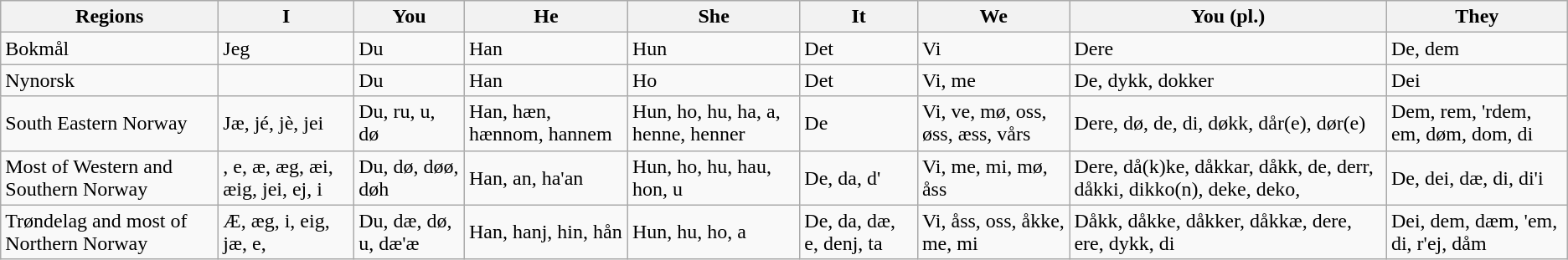<table class="wikitable">
<tr>
<th>Regions</th>
<th>I</th>
<th>You</th>
<th>He</th>
<th>She</th>
<th>It</th>
<th>We</th>
<th>You (pl.)</th>
<th>They</th>
</tr>
<tr>
<td>Bokmål</td>
<td>Jeg</td>
<td>Du</td>
<td>Han</td>
<td>Hun</td>
<td>Det</td>
<td>Vi</td>
<td>Dere</td>
<td>De, dem</td>
</tr>
<tr>
<td>Nynorsk</td>
<td></td>
<td>Du</td>
<td>Han</td>
<td>Ho</td>
<td>Det</td>
<td>Vi, me</td>
<td>De, dykk, dokker</td>
<td>Dei</td>
</tr>
<tr>
<td>South Eastern Norway</td>
<td>Jæ, jé, jè, jei</td>
<td>Du, ru, u, dø</td>
<td>Han, hæn, hænnom, hannem</td>
<td>Hun, ho, hu, ha, a, henne, henner</td>
<td>De</td>
<td>Vi, ve, mø, oss, øss, æss, vårs</td>
<td>Dere, dø, de, di, døkk, dår(e), dør(e)</td>
<td>Dem, rem, 'rdem, em, døm, dom, di</td>
</tr>
<tr>
<td>Most of Western and Southern Norway</td>
<td>, e, æ, æg, æi, æig, jei, ej, i</td>
<td>Du, dø, døø, døh</td>
<td>Han, an, ha'an</td>
<td>Hun, ho, hu, hau, hon, u</td>
<td>De, da, d'</td>
<td>Vi, me, mi, mø, åss</td>
<td>Dere, då(k)ke, dåkkar, dåkk, de, derr, dåkki, dikko(n), deke, deko,</td>
<td>De, dei, dæ, di, di'i</td>
</tr>
<tr>
<td>Trøndelag and most of Northern Norway</td>
<td>Æ, æg, i, eig, jæ, e, </td>
<td>Du, dæ, dø, u, dæ'æ</td>
<td>Han, hanj, hin, hån</td>
<td>Hun, hu, ho, a</td>
<td>De, da, dæ, e, denj, ta</td>
<td>Vi, åss, oss, åkke, me, mi</td>
<td>Dåkk, dåkke, dåkker, dåkkæ, dere, ere, dykk, di</td>
<td>Dei, dem, dæm, 'em, di, r'ej, dåm</td>
</tr>
</table>
